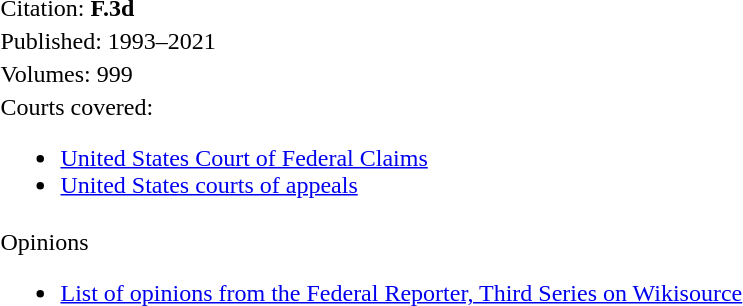<table border=0>
<tr>
<td>Citation: <strong>F.3d</strong></td>
</tr>
<tr>
<td>Published: 1993–2021</td>
</tr>
<tr>
<td>Volumes: 999</td>
</tr>
<tr>
<td>Courts covered:<br><ul><li><a href='#'>United States Court of Federal Claims</a></li><li><a href='#'>United States courts of appeals</a></li></ul></td>
</tr>
<tr>
<td>Opinions<br><ul><li><a href='#'>List of opinions from the Federal Reporter, Third Series on Wikisource</a></li></ul></td>
</tr>
</table>
